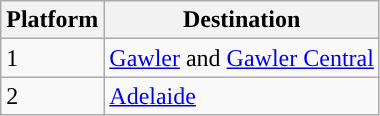<table class="wikitable">
<tr>
<th>Platform</th>
<th>Destination</th>
</tr>
<tr>
<td style="background:#"><span>1</span></td>
<td><a href='#'>Gawler</a> and <a href='#'>Gawler Central</a></td>
</tr>
<tr>
<td style="background:#"><span>2</span></td>
<td><a href='#'>Adelaide</a></td>
</tr>
</table>
